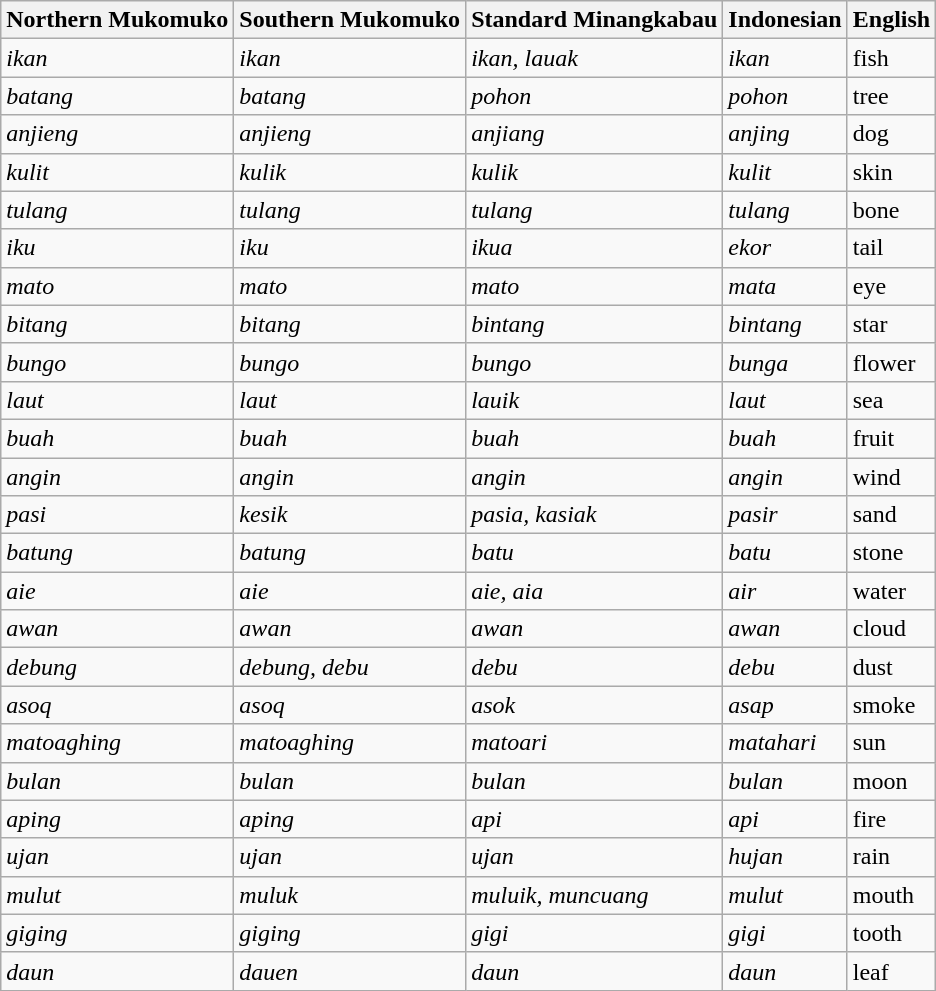<table class="wikitable">
<tr>
<th>Northern Mukomuko</th>
<th>Southern Mukomuko</th>
<th>Standard Minangkabau</th>
<th>Indonesian</th>
<th>English</th>
</tr>
<tr>
<td><em>ikan</em></td>
<td><em>ikan</em></td>
<td><em>ikan, lauak</em></td>
<td><em>ikan</em></td>
<td>fish</td>
</tr>
<tr>
<td><em>batang</em></td>
<td><em>batang</em></td>
<td><em>pohon</em></td>
<td><em>pohon</em></td>
<td>tree</td>
</tr>
<tr>
<td><em>anjieng</em></td>
<td><em>anjieng</em></td>
<td><em>anjiang</em></td>
<td><em>anjing</em></td>
<td>dog</td>
</tr>
<tr>
<td><em>kulit</em></td>
<td><em>kulik</em></td>
<td><em>kulik</em></td>
<td><em>kulit</em></td>
<td>skin</td>
</tr>
<tr>
<td><em>tulang</em></td>
<td><em>tulang</em></td>
<td><em>tulang</em></td>
<td><em>tulang</em></td>
<td>bone</td>
</tr>
<tr>
<td><em>iku</em></td>
<td><em>iku</em></td>
<td><em>ikua</em></td>
<td><em>ekor</em></td>
<td>tail</td>
</tr>
<tr>
<td><em>mato</em></td>
<td><em>mato</em></td>
<td><em>mato</em></td>
<td><em>mata</em></td>
<td>eye</td>
</tr>
<tr>
<td><em>bitang</em></td>
<td><em>bitang</em></td>
<td><em>bintang</em></td>
<td><em>bintang</em></td>
<td>star</td>
</tr>
<tr>
<td><em>bungo</em></td>
<td><em>bungo</em></td>
<td><em>bungo</em></td>
<td><em>bunga</em></td>
<td>flower</td>
</tr>
<tr>
<td><em>laut</em></td>
<td><em>laut</em></td>
<td><em>lauik</em></td>
<td><em>laut</em></td>
<td>sea</td>
</tr>
<tr>
<td><em>buah</em></td>
<td><em>buah</em></td>
<td><em>buah</em></td>
<td><em>buah</em></td>
<td>fruit</td>
</tr>
<tr>
<td><em>angin</em></td>
<td><em>angin</em></td>
<td><em>angin</em></td>
<td><em>angin</em></td>
<td>wind</td>
</tr>
<tr>
<td><em>pasi</em></td>
<td><em>kesik</em></td>
<td><em>pasia, kasiak</em></td>
<td><em>pasir</em></td>
<td>sand</td>
</tr>
<tr>
<td><em>batung</em></td>
<td><em>batung</em></td>
<td><em>batu</em></td>
<td><em>batu</em></td>
<td>stone</td>
</tr>
<tr>
<td><em>aie</em></td>
<td><em>aie</em></td>
<td><em>aie, aia</em></td>
<td><em>air</em></td>
<td>water</td>
</tr>
<tr>
<td><em>awan</em></td>
<td><em>awan</em></td>
<td><em>awan</em></td>
<td><em>awan</em></td>
<td>cloud</td>
</tr>
<tr>
<td><em>debung</em></td>
<td><em>debung, debu</em></td>
<td><em>debu</em></td>
<td><em>debu</em></td>
<td>dust</td>
</tr>
<tr>
<td><em>asoq</em></td>
<td><em>asoq</em></td>
<td><em>asok</em></td>
<td><em>asap</em></td>
<td>smoke</td>
</tr>
<tr>
<td><em>matoaghing</em></td>
<td><em>matoaghing</em></td>
<td><em>matoari</em></td>
<td><em>matahari</em></td>
<td>sun</td>
</tr>
<tr>
<td><em>bulan</em></td>
<td><em>bulan</em></td>
<td><em>bulan</em></td>
<td><em>bulan</em></td>
<td>moon</td>
</tr>
<tr>
<td><em>aping</em></td>
<td><em>aping</em></td>
<td><em>api</em></td>
<td><em>api</em></td>
<td>fire</td>
</tr>
<tr>
<td><em>ujan</em></td>
<td><em>ujan</em></td>
<td><em>ujan</em></td>
<td><em>hujan</em></td>
<td>rain</td>
</tr>
<tr>
<td><em>mulut</em></td>
<td><em>muluk</em></td>
<td><em>muluik, muncuang</em></td>
<td><em>mulut</em></td>
<td>mouth</td>
</tr>
<tr>
<td><em>giging</em></td>
<td><em>giging</em></td>
<td><em>gigi</em></td>
<td><em>gigi</em></td>
<td>tooth</td>
</tr>
<tr>
<td><em>daun</em></td>
<td><em>dauen</em></td>
<td><em>daun</em></td>
<td><em>daun</em></td>
<td>leaf</td>
</tr>
</table>
